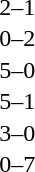<table cellspacing=1 width=70%>
<tr>
<th width=25%></th>
<th width=30%></th>
<th width=15%></th>
<th width=30%></th>
</tr>
<tr>
<td></td>
<td align=right></td>
<td align=center>2–1</td>
<td></td>
</tr>
<tr>
<td></td>
<td align=right></td>
<td align=center>0–2</td>
<td></td>
</tr>
<tr>
<td></td>
<td align=right></td>
<td align=center>5–0</td>
<td></td>
</tr>
<tr>
<td></td>
<td align=right></td>
<td align=center>5–1</td>
<td></td>
</tr>
<tr>
<td></td>
<td align=right></td>
<td align=center>3–0</td>
<td></td>
</tr>
<tr>
<td></td>
<td align=right></td>
<td align=center>0–7</td>
<td></td>
</tr>
</table>
